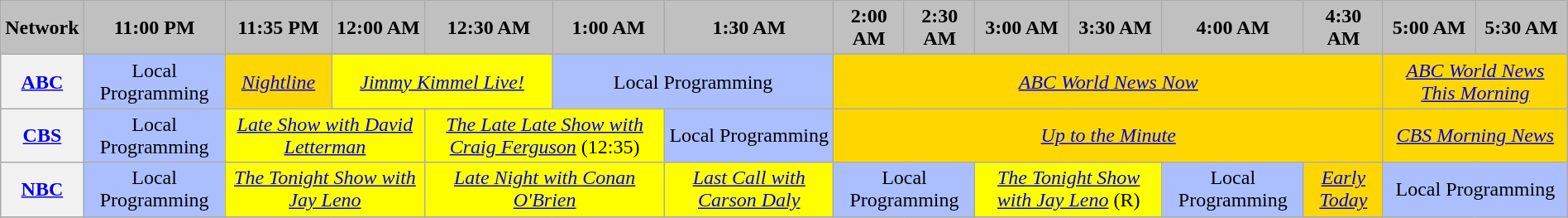<table class="wikitable" style="width:100%;margin-right:0;text-align:center">
<tr>
<th colspan="1" style="background-color:#C0C0C0;text-align:center">Network</th>
<th style="background-color:#C0C0C0;text-align:center">11:00 PM</th>
<th style="background-color:#C0C0C0;text-align:center">11:35 PM</th>
<th style="background-color:#C0C0C0;text-align:center">12:00 AM</th>
<th style="background-color:#C0C0C0;text-align:center">12:30 AM</th>
<th style="background-color:#C0C0C0;text-align:center">1:00 AM</th>
<th style="background-color:#C0C0C0;text-align:center">1:30 AM</th>
<th style="background-color:#C0C0C0;text-align:center">2:00 AM</th>
<th style="background-color:#C0C0C0;text-align:center">2:30 AM</th>
<th style="background-color:#C0C0C0;text-align:center">3:00 AM</th>
<th style="background-color:#C0C0C0;text-align:center">3:30 AM</th>
<th style="background-color:#C0C0C0;text-align:center">4:00 AM</th>
<th style="background-color:#C0C0C0;text-align:center">4:30 AM</th>
<th style="background-color:#C0C0C0;text-align:center">5:00 AM</th>
<th style="background-color:#C0C0C0;text-align:center">5:30 AM</th>
</tr>
<tr>
<th colspan="1"><a href='#'>ABC</a></th>
<td colspan="1" style="background:#abbfff">Local Programming</td>
<td colspan="1" style="background:gold"><em><a href='#'>Nightline</a></em></td>
<td colspan="2" style="background:yellow"><em><a href='#'>Jimmy Kimmel Live!</a></em></td>
<td colspan="2" style="background:#abbfff">Local Programming</td>
<td colspan="6" style="background:gold"><em><a href='#'>ABC World News Now</a></em></td>
<td colspan="2" style="background:gold"><em><a href='#'>ABC World News This Morning</a></em></td>
</tr>
<tr>
<th colspan="1"><a href='#'>CBS</a></th>
<td colspan="1" style="background:#abbfff">Local Programming</td>
<td colspan="2" style="background:yellow"><em><a href='#'>Late Show with David Letterman</a></em></td>
<td colspan="2" style="background:yellow"><em><a href='#'>The Late Late Show with Craig Ferguson</a></em> (12:35)</td>
<td colspan="1" style="background:#abbfff">Local Programming</td>
<td colspan="6" style="background:gold"><em><a href='#'>Up to the Minute</a></em></td>
<td colspan="2" style="background:gold"><em><a href='#'>CBS Morning News</a></em></td>
</tr>
<tr>
<th colspan="1"><a href='#'>NBC</a></th>
<td colspan="1" style="background:#abbfff">Local Programming</td>
<td colspan="2" style="background:yellow"><em><a href='#'>The Tonight Show with Jay Leno</a></em></td>
<td colspan="2" style="background:yellow"><em><a href='#'>Late Night with Conan O'Brien</a></em></td>
<td colspan="1" style="background:yellow"><em><a href='#'>Last Call with Carson Daly</a></em></td>
<td colspan="2" style="background:#abbfff">Local Programming</td>
<td colspan="2" style="background:yellow"><em><a href='#'>The Tonight Show with Jay Leno</a></em> (R)</td>
<td colspan="1" style="background:#abbfff">Local Programming</td>
<td colspan="1" style="background:gold"><em><a href='#'>Early Today</a></em></td>
<td colspan="2" style="background:#abbfff">Local Programming</td>
</tr>
<tr>
</tr>
</table>
